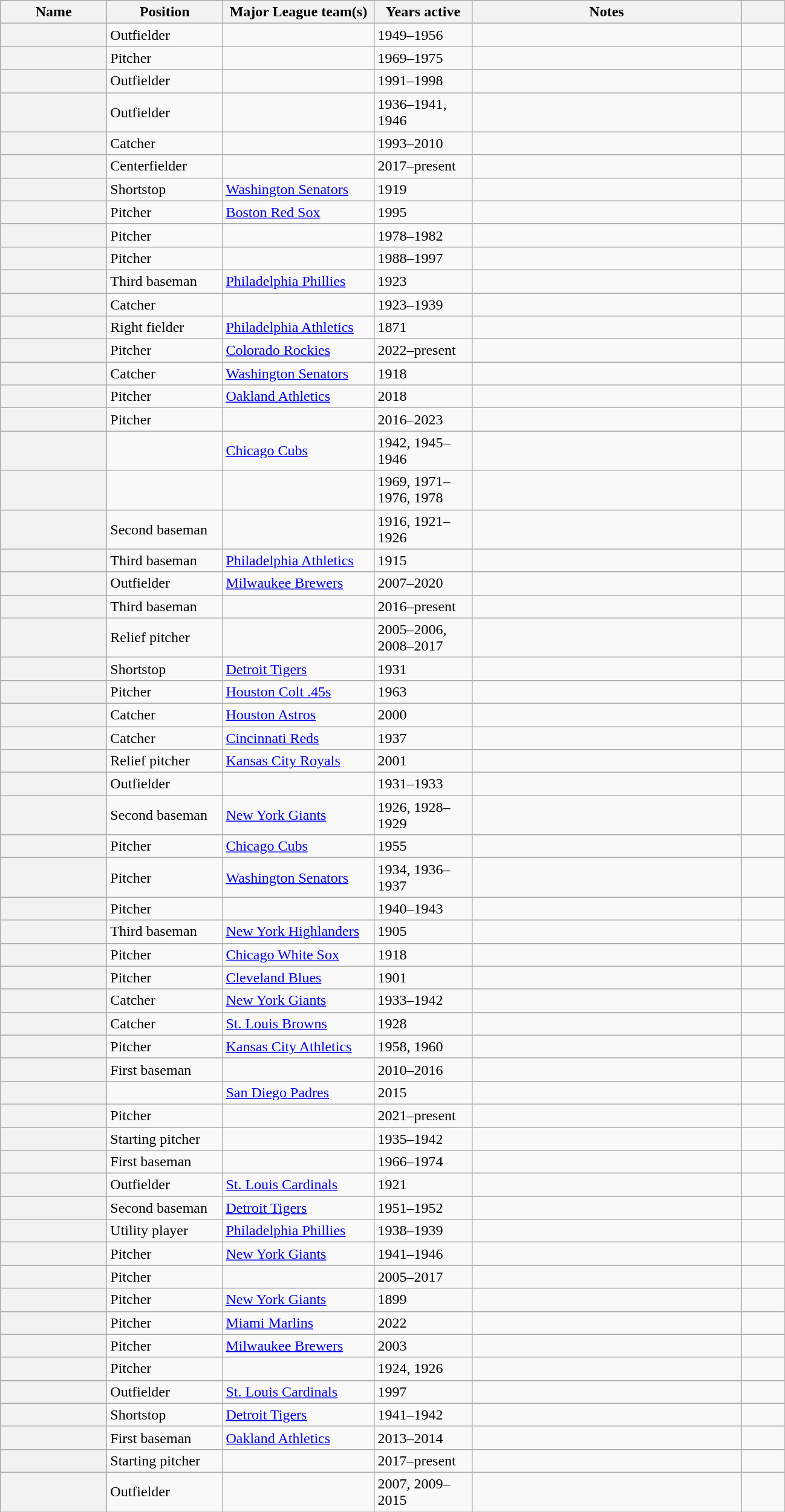<table class="wikitable sortable">
<tr>
<th scope="col" style="width:110px;">Name</th>
<th scope="col" style="width:120px;">Position</th>
<th scope="col" style="width:160px;" class="unsortable">Major League team(s)</th>
<th scope="col" style="width:100px;">Years active</th>
<th scope="col" style="width:290px;">Notes</th>
<th scope="col" style="width:40px;"  class="unsortable"></th>
</tr>
<tr>
<th scope=row></th>
<td>Outfielder</td>
<td></td>
<td>1949–1956</td>
<td></td>
<td></td>
</tr>
<tr>
<th scope=row></th>
<td>Pitcher</td>
<td></td>
<td>1969–1975</td>
<td></td>
<td></td>
</tr>
<tr>
<th scope=row></th>
<td>Outfielder</td>
<td></td>
<td>1991–1998</td>
<td></td>
<td></td>
</tr>
<tr>
<th scope=row></th>
<td>Outfielder</td>
<td></td>
<td>1936–1941, 1946</td>
<td></td>
<td></td>
</tr>
<tr>
<th scope=row></th>
<td>Catcher</td>
<td></td>
<td>1993–2010</td>
<td></td>
<td></td>
</tr>
<tr>
<th scope=row></th>
<td>Centerfielder</td>
<td></td>
<td>2017–present</td>
<td></td>
<td></td>
</tr>
<tr>
<th scope=row></th>
<td>Shortstop</td>
<td><a href='#'>Washington Senators</a></td>
<td>1919</td>
<td></td>
<td></td>
</tr>
<tr>
<th scope=row></th>
<td>Pitcher</td>
<td><a href='#'>Boston Red Sox</a></td>
<td>1995</td>
<td></td>
<td></td>
</tr>
<tr>
<th scope=row></th>
<td>Pitcher</td>
<td></td>
<td>1978–1982</td>
<td></td>
<td></td>
</tr>
<tr>
<th scope=row></th>
<td>Pitcher</td>
<td></td>
<td>1988–1997</td>
<td></td>
<td></td>
</tr>
<tr>
<th scope=row></th>
<td>Third baseman</td>
<td><a href='#'>Philadelphia Phillies</a></td>
<td>1923</td>
<td></td>
<td></td>
</tr>
<tr>
<th scope=row></th>
<td>Catcher</td>
<td></td>
<td>1923–1939</td>
<td></td>
<td></td>
</tr>
<tr>
<th scope=row></th>
<td>Right fielder</td>
<td><a href='#'>Philadelphia Athletics</a></td>
<td>1871</td>
<td></td>
<td></td>
</tr>
<tr>
<th scope=row></th>
<td>Pitcher</td>
<td><a href='#'>Colorado Rockies</a></td>
<td>2022–present</td>
<td></td>
<td></td>
</tr>
<tr>
<th scope=row></th>
<td>Catcher</td>
<td><a href='#'>Washington Senators</a></td>
<td>1918</td>
<td></td>
<td></td>
</tr>
<tr>
<th scope=row></th>
<td>Pitcher</td>
<td><a href='#'>Oakland Athletics</a></td>
<td>2018</td>
<td></td>
<td></td>
</tr>
<tr>
<th scope=row></th>
<td>Pitcher</td>
<td></td>
<td>2016–2023</td>
<td></td>
<td></td>
</tr>
<tr>
<th scope=row></th>
<td></td>
<td><a href='#'>Chicago Cubs</a></td>
<td>1942, 1945–1946</td>
<td></td>
<td></td>
</tr>
<tr>
<th scope=row></th>
<td></td>
<td></td>
<td>1969, 1971–1976, 1978</td>
<td></td>
<td></td>
</tr>
<tr>
<th scope=row></th>
<td>Second baseman</td>
<td></td>
<td>1916, 1921–1926</td>
<td></td>
<td></td>
</tr>
<tr>
<th scope=row></th>
<td>Third baseman</td>
<td><a href='#'>Philadelphia Athletics</a></td>
<td>1915</td>
<td></td>
<td></td>
</tr>
<tr>
<th scope=row></th>
<td>Outfielder</td>
<td><a href='#'>Milwaukee Brewers</a></td>
<td>2007–2020</td>
<td></td>
<td></td>
</tr>
<tr>
<th scope=row></th>
<td>Third baseman</td>
<td></td>
<td>2016–present</td>
<td></td>
<td></td>
</tr>
<tr>
<th scope=row></th>
<td>Relief pitcher</td>
<td></td>
<td>2005–2006, 2008–2017</td>
<td></td>
<td></td>
</tr>
<tr>
<th scope=row></th>
<td>Shortstop</td>
<td><a href='#'>Detroit Tigers</a></td>
<td>1931</td>
<td></td>
<td></td>
</tr>
<tr>
<th scope=row></th>
<td>Pitcher</td>
<td><a href='#'>Houston Colt .45s</a></td>
<td>1963</td>
<td></td>
<td></td>
</tr>
<tr>
<th scope=row></th>
<td>Catcher</td>
<td><a href='#'>Houston Astros</a></td>
<td>2000</td>
<td></td>
<td></td>
</tr>
<tr>
<th scope=row></th>
<td>Catcher</td>
<td><a href='#'>Cincinnati Reds</a></td>
<td>1937</td>
<td></td>
<td></td>
</tr>
<tr>
<th scope=row></th>
<td>Relief pitcher</td>
<td><a href='#'>Kansas City Royals</a></td>
<td>2001</td>
<td></td>
<td></td>
</tr>
<tr>
<th scope=row></th>
<td>Outfielder</td>
<td></td>
<td>1931–1933</td>
<td></td>
<td></td>
</tr>
<tr>
<th scope=row></th>
<td>Second baseman</td>
<td><a href='#'>New York Giants</a></td>
<td>1926, 1928–1929</td>
<td></td>
<td></td>
</tr>
<tr>
<th scope=row></th>
<td>Pitcher</td>
<td><a href='#'>Chicago Cubs</a></td>
<td>1955</td>
<td></td>
<td></td>
</tr>
<tr>
<th scope=row></th>
<td>Pitcher</td>
<td><a href='#'>Washington Senators</a></td>
<td>1934, 1936–1937</td>
<td></td>
<td></td>
</tr>
<tr>
<th scope=row></th>
<td>Pitcher</td>
<td></td>
<td>1940–1943</td>
<td></td>
<td></td>
</tr>
<tr>
<th scope=row></th>
<td>Third baseman</td>
<td><a href='#'>New York Highlanders</a></td>
<td>1905</td>
<td></td>
<td></td>
</tr>
<tr>
<th scope=row></th>
<td>Pitcher</td>
<td><a href='#'>Chicago White Sox</a></td>
<td>1918</td>
<td></td>
<td></td>
</tr>
<tr>
<th scope=row></th>
<td>Pitcher</td>
<td><a href='#'>Cleveland Blues</a></td>
<td>1901</td>
<td></td>
<td></td>
</tr>
<tr>
<th scope=row></th>
<td>Catcher</td>
<td><a href='#'>New York Giants</a></td>
<td>1933–1942</td>
<td></td>
<td></td>
</tr>
<tr>
<th scope=row></th>
<td>Catcher</td>
<td><a href='#'>St. Louis Browns</a></td>
<td>1928</td>
<td></td>
<td></td>
</tr>
<tr>
<th scope=row></th>
<td>Pitcher</td>
<td><a href='#'>Kansas City Athletics</a></td>
<td>1958, 1960</td>
<td></td>
<td></td>
</tr>
<tr>
<th scope=row></th>
<td>First baseman</td>
<td></td>
<td>2010–2016</td>
<td></td>
<td></td>
</tr>
<tr>
<th scope=row></th>
<td></td>
<td><a href='#'>San Diego Padres</a></td>
<td>2015</td>
<td></td>
<td></td>
</tr>
<tr>
<th scope=row></th>
<td>Pitcher</td>
<td></td>
<td>2021–present</td>
<td></td>
<td></td>
</tr>
<tr>
<th scope=row></th>
<td>Starting pitcher</td>
<td></td>
<td>1935–1942</td>
<td></td>
<td></td>
</tr>
<tr>
<th scope=row></th>
<td>First baseman</td>
<td></td>
<td>1966–1974</td>
<td></td>
<td></td>
</tr>
<tr>
<th scope=row></th>
<td>Outfielder</td>
<td><a href='#'>St. Louis Cardinals</a></td>
<td>1921</td>
<td></td>
<td></td>
</tr>
<tr>
<th scope=row></th>
<td>Second baseman</td>
<td><a href='#'>Detroit Tigers</a></td>
<td>1951–1952</td>
<td></td>
<td></td>
</tr>
<tr>
<th scope=row></th>
<td>Utility player</td>
<td><a href='#'>Philadelphia Phillies</a></td>
<td>1938–1939</td>
<td></td>
<td></td>
</tr>
<tr>
<th scope=row></th>
<td>Pitcher</td>
<td><a href='#'>New York Giants</a></td>
<td>1941–1946</td>
<td></td>
<td></td>
</tr>
<tr>
<th scope=row></th>
<td>Pitcher</td>
<td></td>
<td>2005–2017</td>
<td></td>
<td></td>
</tr>
<tr>
<th scope=row></th>
<td>Pitcher</td>
<td><a href='#'>New York Giants</a></td>
<td>1899</td>
<td></td>
<td></td>
</tr>
<tr>
<th scope=row></th>
<td>Pitcher</td>
<td><a href='#'>Miami Marlins</a></td>
<td>2022</td>
<td></td>
<td></td>
</tr>
<tr>
<th scope=row></th>
<td>Pitcher</td>
<td><a href='#'>Milwaukee Brewers</a></td>
<td>2003</td>
<td></td>
<td></td>
</tr>
<tr>
<th scope=row></th>
<td>Pitcher</td>
<td></td>
<td>1924, 1926</td>
<td></td>
<td></td>
</tr>
<tr>
<th scope=row></th>
<td>Outfielder</td>
<td><a href='#'>St. Louis Cardinals</a></td>
<td>1997</td>
<td></td>
<td></td>
</tr>
<tr>
<th scope=row></th>
<td>Shortstop</td>
<td><a href='#'>Detroit Tigers</a></td>
<td>1941–1942</td>
<td></td>
<td></td>
</tr>
<tr>
<th scope=row></th>
<td>First baseman</td>
<td><a href='#'>Oakland Athletics</a></td>
<td>2013–2014</td>
<td></td>
<td></td>
</tr>
<tr>
<th scope=row></th>
<td>Starting pitcher</td>
<td></td>
<td>2017–present</td>
<td></td>
<td></td>
</tr>
<tr>
<th scope=row></th>
<td>Outfielder</td>
<td></td>
<td>2007, 2009–2015</td>
<td></td>
<td></td>
</tr>
</table>
